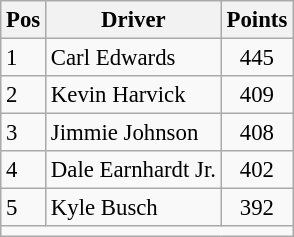<table class="sortable wikitable " style="font-size: 95%;">
<tr>
<th>Pos</th>
<th>Driver</th>
<th>Points</th>
</tr>
<tr>
<td>1</td>
<td>Carl Edwards</td>
<td style="text-align:center;">445</td>
</tr>
<tr>
<td>2</td>
<td>Kevin Harvick</td>
<td style="text-align:center;">409</td>
</tr>
<tr>
<td>3</td>
<td>Jimmie Johnson</td>
<td style="text-align:center;">408</td>
</tr>
<tr>
<td>4</td>
<td>Dale Earnhardt Jr.</td>
<td style="text-align:center;">402</td>
</tr>
<tr>
<td>5</td>
<td>Kyle Busch</td>
<td style="text-align:center;">392</td>
</tr>
<tr>
<td colspan="9"></td>
</tr>
</table>
